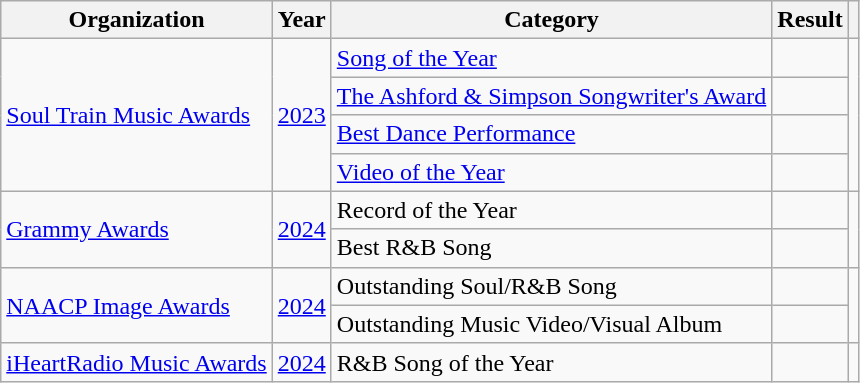<table class="wikitable sortable">
<tr>
<th scope="col">Organization</th>
<th scope="col">Year</th>
<th scope="col">Category</th>
<th scope="col">Result</th>
<th scope="col" class="unsortable"></th>
</tr>
<tr>
<td rowspan="4"><a href='#'>Soul Train Music Awards</a></td>
<td rowspan="4"><a href='#'>2023</a></td>
<td><a href='#'>Song of the Year</a></td>
<td></td>
<td rowspan="4" style="text-align:center"></td>
</tr>
<tr>
<td><a href='#'>The Ashford & Simpson Songwriter's Award</a></td>
<td></td>
</tr>
<tr>
<td><a href='#'>Best Dance Performance</a></td>
<td></td>
</tr>
<tr>
<td><a href='#'>Video of the Year</a></td>
<td></td>
</tr>
<tr>
<td rowspan="2"><a href='#'>Grammy Awards</a></td>
<td rowspan="2"><a href='#'>2024</a></td>
<td>Record of the Year</td>
<td></td>
<td rowspan="2" style="text-align:center"></td>
</tr>
<tr>
<td>Best R&B Song</td>
<td></td>
</tr>
<tr>
<td rowspan="2"><a href='#'>NAACP Image Awards</a></td>
<td rowspan="2"><a href='#'>2024</a></td>
<td>Outstanding Soul/R&B Song</td>
<td></td>
<td rowspan="2" style="text-align:center"></td>
</tr>
<tr>
<td>Outstanding Music Video/Visual Album</td>
<td></td>
</tr>
<tr>
<td><a href='#'>iHeartRadio Music Awards</a></td>
<td><a href='#'>2024</a></td>
<td>R&B Song of the Year</td>
<td></td>
<td style="text-align:center;"></td>
</tr>
</table>
